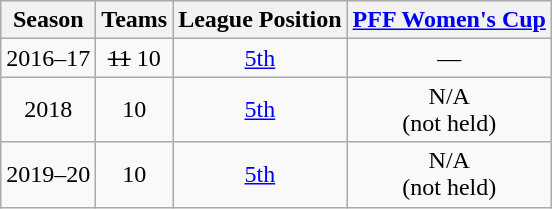<table class="wikitable" style="text-align:center">
<tr bgcolor="#efefef">
<th>Season</th>
<th>Teams</th>
<th>League Position</th>
<th><a href='#'>PFF Women's Cup</a></th>
</tr>
<tr>
<td>2016–17</td>
<td><s>11</s> 10</td>
<td><a href='#'>5th</a></td>
<td>—</td>
</tr>
<tr>
<td>2018</td>
<td>10</td>
<td><a href='#'>5th</a></td>
<td>N/A<br>(not held)</td>
</tr>
<tr>
<td>2019–20</td>
<td>10</td>
<td><a href='#'>5th</a></td>
<td>N/A<br>(not held)</td>
</tr>
</table>
